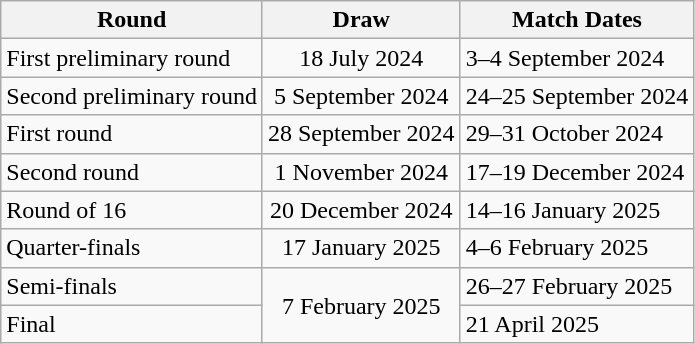<table class="wikitable">
<tr>
<th>Round</th>
<th>Draw</th>
<th>Match Dates</th>
</tr>
<tr>
<td>First preliminary round</td>
<td align=center>18 July 2024</td>
<td>3–4 September 2024</td>
</tr>
<tr>
<td>Second preliminary round</td>
<td align=center>5 September 2024</td>
<td>24–25 September 2024</td>
</tr>
<tr>
<td>First round</td>
<td align=center>28 September 2024</td>
<td>29–31 October 2024</td>
</tr>
<tr>
<td>Second round</td>
<td align=center>1 November 2024</td>
<td>17–19 December 2024</td>
</tr>
<tr>
<td>Round of 16</td>
<td align=center>20 December 2024</td>
<td>14–16 January 2025</td>
</tr>
<tr>
<td>Quarter-finals</td>
<td align=center>17 January 2025</td>
<td>4–6 February 2025</td>
</tr>
<tr>
<td>Semi-finals</td>
<td align=center rowspan="2">7 February 2025</td>
<td>26–27 February 2025</td>
</tr>
<tr>
<td>Final</td>
<td>21 April 2025</td>
</tr>
</table>
